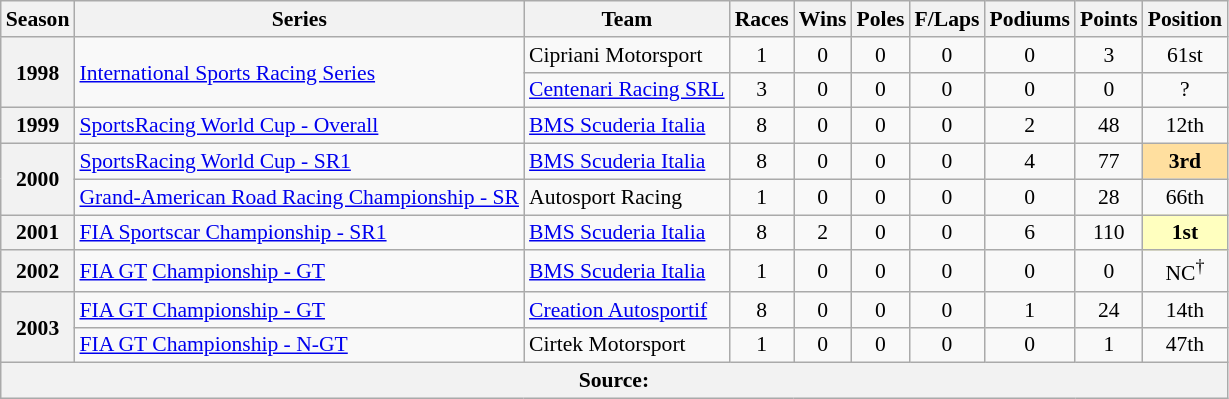<table class="wikitable" style="font-size: 90%; text-align:center">
<tr>
<th>Season</th>
<th>Series</th>
<th>Team</th>
<th>Races</th>
<th>Wins</th>
<th>Poles</th>
<th>F/Laps</th>
<th>Podiums</th>
<th>Points</th>
<th>Position</th>
</tr>
<tr>
<th rowspan="2">1998</th>
<td rowspan="2" align="left"><a href='#'>International Sports Racing Series</a></td>
<td align="left" nowrap="">Cipriani Motorsport</td>
<td>1</td>
<td>0</td>
<td>0</td>
<td>0</td>
<td>0</td>
<td>3</td>
<td>61st</td>
</tr>
<tr>
<td align="left" nowrap=""><a href='#'>Centenari Racing SRL</a></td>
<td>3</td>
<td>0</td>
<td>0</td>
<td>0</td>
<td>0</td>
<td>0</td>
<td>?</td>
</tr>
<tr>
<th>1999</th>
<td align="left"><a href='#'>SportsRacing World Cup - Overall</a></td>
<td align="left" nowrap=""><a href='#'>BMS Scuderia Italia</a></td>
<td>8</td>
<td>0</td>
<td>0</td>
<td>0</td>
<td>2</td>
<td>48</td>
<td>12th</td>
</tr>
<tr>
<th rowspan="2">2000</th>
<td align="left"><a href='#'>SportsRacing World Cup - SR1</a></td>
<td align="left" nowrap=""><a href='#'>BMS Scuderia Italia</a></td>
<td>8</td>
<td>0</td>
<td>0</td>
<td>0</td>
<td>4</td>
<td>77</td>
<td style="background:#ffdf9f;"><strong>3rd</strong></td>
</tr>
<tr>
<td align="left"><a href='#'>Grand-American Road Racing Championship - SR</a></td>
<td align="left" nowrap="">Autosport Racing</td>
<td>1</td>
<td>0</td>
<td>0</td>
<td>0</td>
<td>0</td>
<td>28</td>
<td>66th</td>
</tr>
<tr>
<th>2001</th>
<td align="left"><a href='#'>FIA Sportscar Championship - SR1</a></td>
<td align="left" nowrap=""><a href='#'>BMS Scuderia Italia</a></td>
<td>8</td>
<td>2</td>
<td>0</td>
<td>0</td>
<td>6</td>
<td>110</td>
<td style="background:#FFFFBF;"><strong>1st</strong></td>
</tr>
<tr>
<th>2002</th>
<td align="left"><a href='#'>FIA GT</a> <a href='#'>Championship - GT</a></td>
<td align="left" nowrap=""><a href='#'>BMS Scuderia Italia</a></td>
<td>1</td>
<td>0</td>
<td>0</td>
<td>0</td>
<td>0</td>
<td>0</td>
<td>NC<sup>†</sup></td>
</tr>
<tr>
<th rowspan="2">2003</th>
<td align="left"><a href='#'>FIA GT Championship - GT</a></td>
<td align="left" nowrap=""><a href='#'>Creation Autosportif</a></td>
<td>8</td>
<td>0</td>
<td>0</td>
<td>0</td>
<td>1</td>
<td>24</td>
<td>14th</td>
</tr>
<tr>
<td align="left"><a href='#'>FIA GT Championship - N-GT</a></td>
<td align="left" nowrap="">Cirtek Motorsport</td>
<td>1</td>
<td>0</td>
<td>0</td>
<td>0</td>
<td>0</td>
<td>1</td>
<td>47th</td>
</tr>
<tr>
<th colspan="10">Source:</th>
</tr>
</table>
